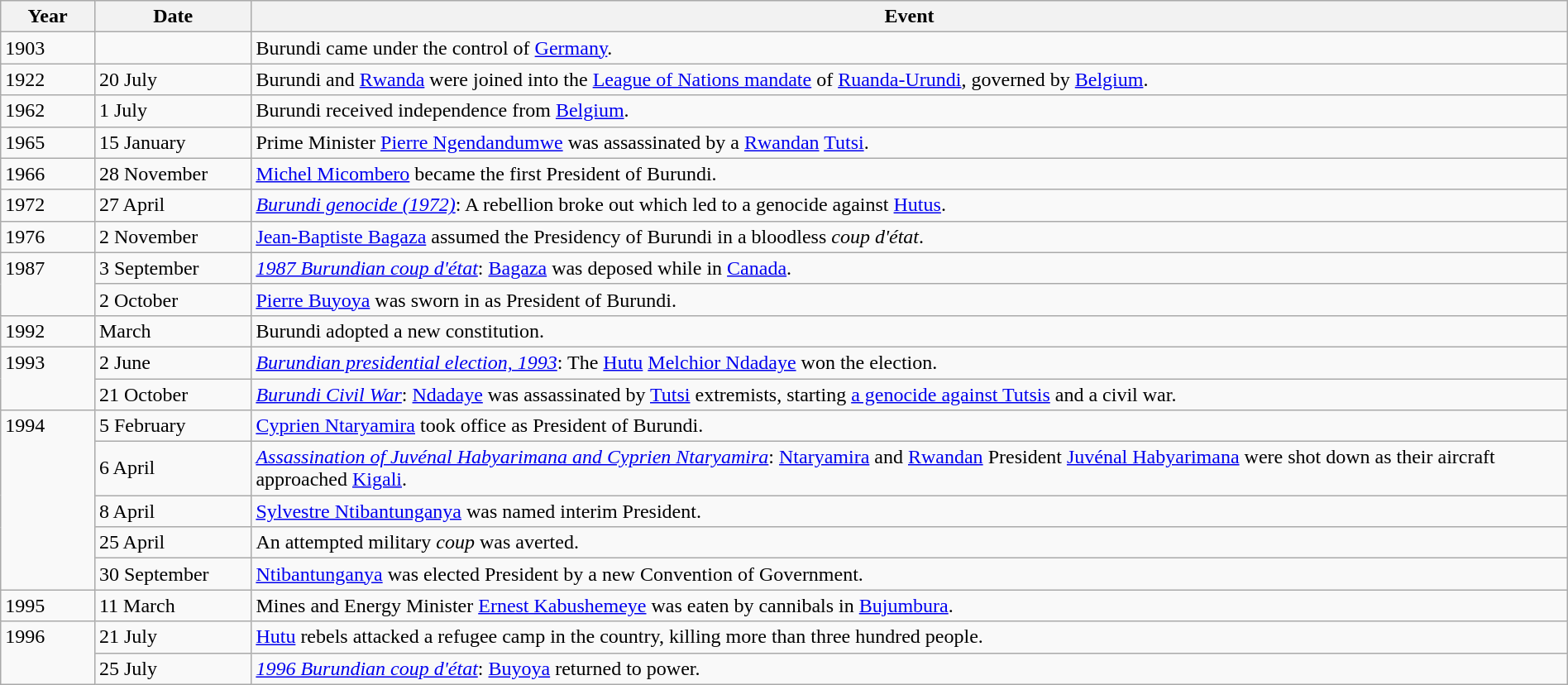<table class="wikitable" width="100%">
<tr>
<th style="width:6%">Year</th>
<th style="width:10%">Date</th>
<th>Event</th>
</tr>
<tr>
<td>1903</td>
<td></td>
<td>Burundi came under the control of <a href='#'>Germany</a>.</td>
</tr>
<tr>
<td>1922</td>
<td>20 July</td>
<td>Burundi and <a href='#'>Rwanda</a> were joined into the <a href='#'>League of Nations mandate</a> of <a href='#'>Ruanda-Urundi</a>, governed by <a href='#'>Belgium</a>.</td>
</tr>
<tr>
<td>1962</td>
<td>1 July</td>
<td>Burundi received independence from <a href='#'>Belgium</a>.</td>
</tr>
<tr>
<td>1965</td>
<td>15 January</td>
<td>Prime Minister <a href='#'>Pierre Ngendandumwe</a> was assassinated by a <a href='#'>Rwandan</a> <a href='#'>Tutsi</a>.</td>
</tr>
<tr>
<td>1966</td>
<td>28 November</td>
<td><a href='#'>Michel Micombero</a> became the first President of Burundi.</td>
</tr>
<tr>
<td>1972</td>
<td>27 April</td>
<td><em><a href='#'>Burundi genocide (1972)</a></em>: A rebellion broke out which led to a genocide against <a href='#'>Hutus</a>.</td>
</tr>
<tr>
<td>1976</td>
<td>2 November</td>
<td><a href='#'>Jean-Baptiste Bagaza</a> assumed the Presidency of Burundi in a bloodless <em>coup d'état</em>.</td>
</tr>
<tr>
<td rowspan="2" valign="top">1987</td>
<td>3 September</td>
<td><em><a href='#'>1987 Burundian coup d'état</a></em>: <a href='#'>Bagaza</a> was deposed while in <a href='#'>Canada</a>.</td>
</tr>
<tr>
<td>2 October</td>
<td><a href='#'>Pierre Buyoya</a> was sworn in as President of Burundi.</td>
</tr>
<tr>
<td>1992</td>
<td>March</td>
<td>Burundi adopted a new constitution.</td>
</tr>
<tr>
<td rowspan="2" valign="top">1993</td>
<td>2 June</td>
<td><em><a href='#'>Burundian presidential election, 1993</a></em>: The <a href='#'>Hutu</a> <a href='#'>Melchior Ndadaye</a> won the election.</td>
</tr>
<tr>
<td>21 October</td>
<td><em><a href='#'>Burundi Civil War</a></em>: <a href='#'>Ndadaye</a> was assassinated by <a href='#'>Tutsi</a> extremists, starting <a href='#'>a genocide against Tutsis</a> and a civil war.</td>
</tr>
<tr>
<td rowspan="5" valign="top">1994</td>
<td>5 February</td>
<td><a href='#'>Cyprien Ntaryamira</a> took office as President of Burundi.</td>
</tr>
<tr>
<td>6 April</td>
<td><em><a href='#'>Assassination of Juvénal Habyarimana and Cyprien Ntaryamira</a></em>: <a href='#'>Ntaryamira</a> and <a href='#'>Rwandan</a> President <a href='#'>Juvénal Habyarimana</a> were shot down as their aircraft approached <a href='#'>Kigali</a>.</td>
</tr>
<tr>
<td>8 April</td>
<td><a href='#'>Sylvestre Ntibantunganya</a> was named interim President.</td>
</tr>
<tr>
<td>25 April</td>
<td>An attempted military <em>coup</em> was averted.</td>
</tr>
<tr>
<td>30 September</td>
<td><a href='#'>Ntibantunganya</a> was elected President by a new Convention of Government.</td>
</tr>
<tr>
<td>1995</td>
<td>11 March</td>
<td>Mines and Energy Minister <a href='#'>Ernest Kabushemeye</a> was eaten by cannibals in <a href='#'>Bujumbura</a>.</td>
</tr>
<tr>
<td rowspan="2" valign="top">1996</td>
<td>21 July</td>
<td><a href='#'>Hutu</a> rebels attacked a refugee camp in the country, killing more than three hundred people.</td>
</tr>
<tr>
<td>25 July</td>
<td><em><a href='#'>1996 Burundian coup d'état</a></em>: <a href='#'>Buyoya</a> returned to power.</td>
</tr>
</table>
